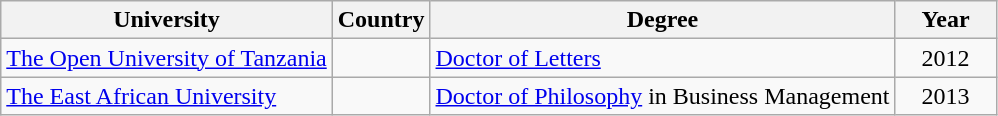<table class="wikitable">
<tr>
<th>University</th>
<th>Country</th>
<th>Degree</th>
<th width="60px">Year</th>
</tr>
<tr>
<td><a href='#'>The Open University of Tanzania</a></td>
<td></td>
<td><a href='#'>Doctor of Letters</a></td>
<td align="center">2012</td>
</tr>
<tr>
<td><a href='#'>The East African University</a></td>
<td></td>
<td><a href='#'>Doctor of Philosophy</a> in Business Management</td>
<td align="center">2013</td>
</tr>
</table>
